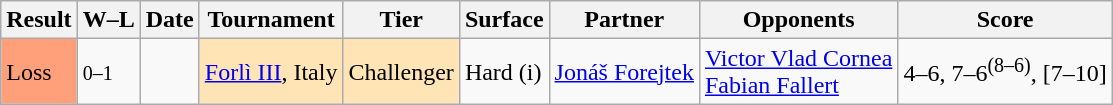<table class="wikitable">
<tr>
<th>Result</th>
<th class="unsortable">W–L</th>
<th>Date</th>
<th>Tournament</th>
<th>Tier</th>
<th>Surface</th>
<th>Partner</th>
<th>Opponents</th>
<th class="unsortable">Score</th>
</tr>
<tr>
<td bgcolor=FFA07A>Loss</td>
<td><small>0–1</small></td>
<td><a href='#'></a></td>
<td style="background:moccasin;"><a href='#'>Forlì III</a>, Italy</td>
<td style="background:moccasin;">Challenger</td>
<td>Hard (i)</td>
<td> <a href='#'>Jonáš Forejtek</a></td>
<td> <a href='#'>Victor Vlad Cornea</a><br> <a href='#'>Fabian Fallert</a></td>
<td>4–6, 7–6<sup>(8–6)</sup>, [7–10]</td>
</tr>
</table>
